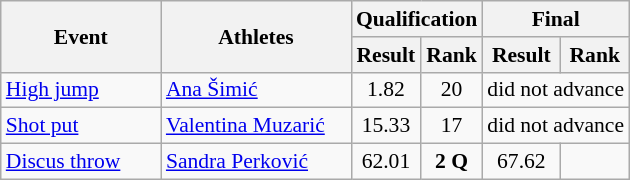<table class="wikitable" border="1" style="font-size:90%">
<tr>
<th rowspan="2" width=100>Event</th>
<th rowspan="2" width=120>Athletes</th>
<th colspan="2">Qualification</th>
<th colspan="2">Final</th>
</tr>
<tr>
<th>Result</th>
<th>Rank</th>
<th>Result</th>
<th>Rank</th>
</tr>
<tr>
<td><a href='#'>High jump</a></td>
<td><a href='#'>Ana Šimić</a></td>
<td align=center>1.82</td>
<td align=center>20</td>
<td align=center colspan="2">did not advance</td>
</tr>
<tr>
<td><a href='#'>Shot put</a></td>
<td><a href='#'>Valentina Muzarić</a></td>
<td align=center>15.33</td>
<td align=center>17</td>
<td align=center colspan="2">did not advance</td>
</tr>
<tr>
<td><a href='#'>Discus throw</a></td>
<td><a href='#'>Sandra Perković</a></td>
<td align=center>62.01</td>
<td align=center><strong>2 Q</strong></td>
<td align=center>67.62</td>
<td align=center></td>
</tr>
</table>
